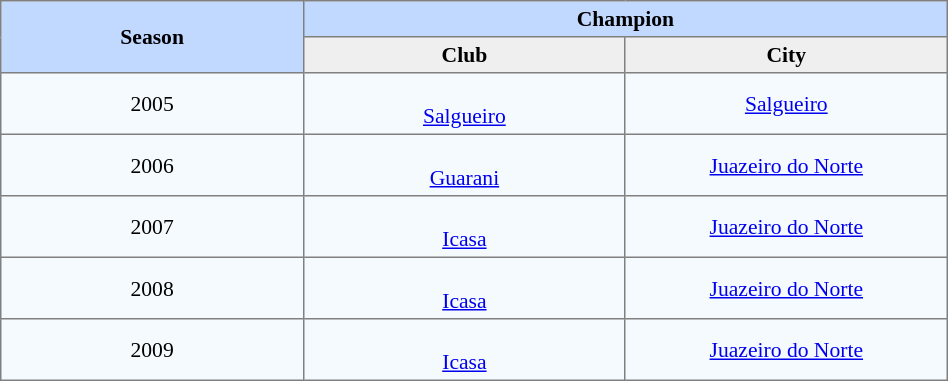<table border=1 style="border-collapse:collapse; font-size:90%;" cellpadding=3 cellspacing=0 width=50%>
<tr bgcolor=#C1D8FF align=center>
<th rowspan=2 width=5%>Season</th>
<th colspan=2>Champion</th>
</tr>
<tr bgcolor=#EFEFEF>
<th width=5%>Club</th>
<th width=5%>City</th>
</tr>
<tr bgcolor=#F5FAFF>
<td align="center">2005</td>
<td align="center"><br><a href='#'>Salgueiro</a></td>
<td align="center"><a href='#'>Salgueiro</a></td>
</tr>
<tr bgcolor=#F5FAFF>
<td align="center">2006</td>
<td align="center"><br><a href='#'>Guarani</a></td>
<td align="center"><a href='#'>Juazeiro do Norte</a></td>
</tr>
<tr bgcolor=#F5FAFF>
<td align="center">2007</td>
<td align="center"><br><a href='#'>Icasa</a></td>
<td align="center"><a href='#'>Juazeiro do Norte</a></td>
</tr>
<tr bgcolor=#F5FAFF>
<td align="center">2008</td>
<td align="center"><br><a href='#'>Icasa</a></td>
<td align="center"><a href='#'>Juazeiro do Norte</a></td>
</tr>
<tr bgcolor=#F5FAFF>
<td align="center">2009</td>
<td align="center"><br><a href='#'>Icasa</a></td>
<td align="center"><a href='#'>Juazeiro do Norte</a></td>
</tr>
</table>
